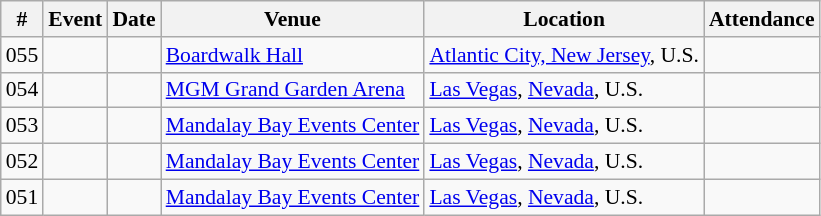<table class="sortable wikitable succession-box" style="font-size:90%;">
<tr>
<th scope="col">#</th>
<th scope="col">Event</th>
<th scope="col">Date</th>
<th scope="col">Venue</th>
<th scope="col">Location</th>
<th scope="col">Attendance</th>
</tr>
<tr>
<td>055</td>
<td></td>
<td></td>
<td><a href='#'>Boardwalk Hall</a></td>
<td><a href='#'>Atlantic City, New Jersey</a>, U.S.</td>
<td></td>
</tr>
<tr>
<td>054</td>
<td></td>
<td></td>
<td><a href='#'>MGM Grand Garden Arena</a></td>
<td><a href='#'>Las Vegas</a>, <a href='#'>Nevada</a>, U.S.</td>
<td></td>
</tr>
<tr>
<td>053</td>
<td></td>
<td></td>
<td><a href='#'>Mandalay Bay Events Center</a></td>
<td><a href='#'>Las Vegas</a>, <a href='#'>Nevada</a>, U.S.</td>
<td></td>
</tr>
<tr>
<td>052</td>
<td></td>
<td></td>
<td><a href='#'>Mandalay Bay Events Center</a></td>
<td><a href='#'>Las Vegas</a>, <a href='#'>Nevada</a>, U.S.</td>
<td></td>
</tr>
<tr>
<td>051</td>
<td></td>
<td></td>
<td><a href='#'>Mandalay Bay Events Center</a></td>
<td><a href='#'>Las Vegas</a>, <a href='#'>Nevada</a>, U.S.</td>
<td></td>
</tr>
</table>
